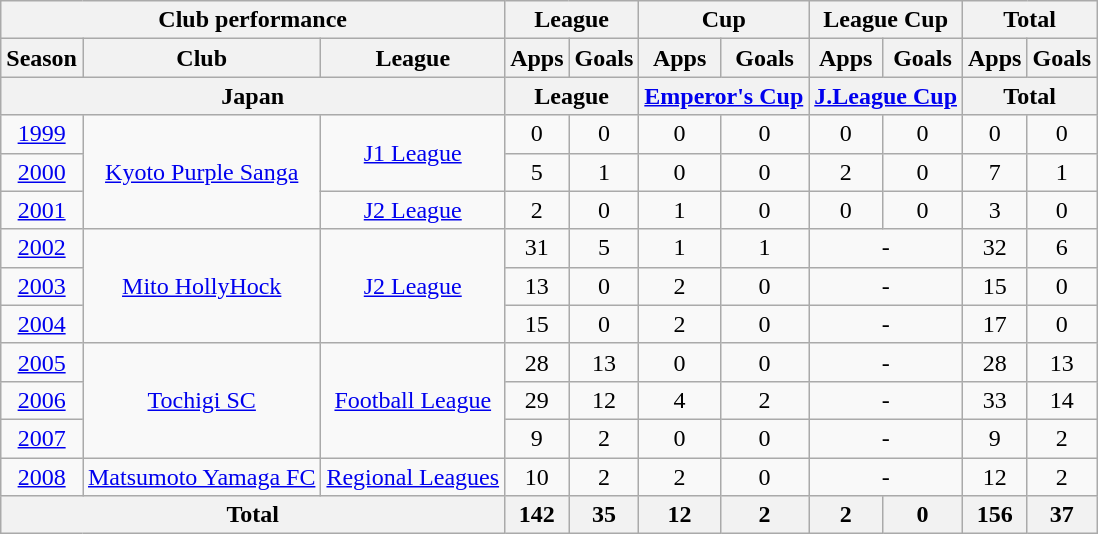<table class="wikitable" style="text-align:center;">
<tr>
<th colspan=3>Club performance</th>
<th colspan=2>League</th>
<th colspan=2>Cup</th>
<th colspan=2>League Cup</th>
<th colspan=2>Total</th>
</tr>
<tr>
<th>Season</th>
<th>Club</th>
<th>League</th>
<th>Apps</th>
<th>Goals</th>
<th>Apps</th>
<th>Goals</th>
<th>Apps</th>
<th>Goals</th>
<th>Apps</th>
<th>Goals</th>
</tr>
<tr>
<th colspan=3>Japan</th>
<th colspan=2>League</th>
<th colspan=2><a href='#'>Emperor's Cup</a></th>
<th colspan=2><a href='#'>J.League Cup</a></th>
<th colspan=2>Total</th>
</tr>
<tr>
<td><a href='#'>1999</a></td>
<td rowspan="3"><a href='#'>Kyoto Purple Sanga</a></td>
<td rowspan="2"><a href='#'>J1 League</a></td>
<td>0</td>
<td>0</td>
<td>0</td>
<td>0</td>
<td>0</td>
<td>0</td>
<td>0</td>
<td>0</td>
</tr>
<tr>
<td><a href='#'>2000</a></td>
<td>5</td>
<td>1</td>
<td>0</td>
<td>0</td>
<td>2</td>
<td>0</td>
<td>7</td>
<td>1</td>
</tr>
<tr>
<td><a href='#'>2001</a></td>
<td><a href='#'>J2 League</a></td>
<td>2</td>
<td>0</td>
<td>1</td>
<td>0</td>
<td>0</td>
<td>0</td>
<td>3</td>
<td>0</td>
</tr>
<tr>
<td><a href='#'>2002</a></td>
<td rowspan="3"><a href='#'>Mito HollyHock</a></td>
<td rowspan="3"><a href='#'>J2 League</a></td>
<td>31</td>
<td>5</td>
<td>1</td>
<td>1</td>
<td colspan="2">-</td>
<td>32</td>
<td>6</td>
</tr>
<tr>
<td><a href='#'>2003</a></td>
<td>13</td>
<td>0</td>
<td>2</td>
<td>0</td>
<td colspan="2">-</td>
<td>15</td>
<td>0</td>
</tr>
<tr>
<td><a href='#'>2004</a></td>
<td>15</td>
<td>0</td>
<td>2</td>
<td>0</td>
<td colspan="2">-</td>
<td>17</td>
<td>0</td>
</tr>
<tr>
<td><a href='#'>2005</a></td>
<td rowspan="3"><a href='#'>Tochigi SC</a></td>
<td rowspan="3"><a href='#'>Football League</a></td>
<td>28</td>
<td>13</td>
<td>0</td>
<td>0</td>
<td colspan="2">-</td>
<td>28</td>
<td>13</td>
</tr>
<tr>
<td><a href='#'>2006</a></td>
<td>29</td>
<td>12</td>
<td>4</td>
<td>2</td>
<td colspan="2">-</td>
<td>33</td>
<td>14</td>
</tr>
<tr>
<td><a href='#'>2007</a></td>
<td>9</td>
<td>2</td>
<td>0</td>
<td>0</td>
<td colspan="2">-</td>
<td>9</td>
<td>2</td>
</tr>
<tr>
<td><a href='#'>2008</a></td>
<td><a href='#'>Matsumoto Yamaga FC</a></td>
<td><a href='#'>Regional Leagues</a></td>
<td>10</td>
<td>2</td>
<td>2</td>
<td>0</td>
<td colspan="2">-</td>
<td>12</td>
<td>2</td>
</tr>
<tr>
<th colspan=3>Total</th>
<th>142</th>
<th>35</th>
<th>12</th>
<th>2</th>
<th>2</th>
<th>0</th>
<th>156</th>
<th>37</th>
</tr>
</table>
